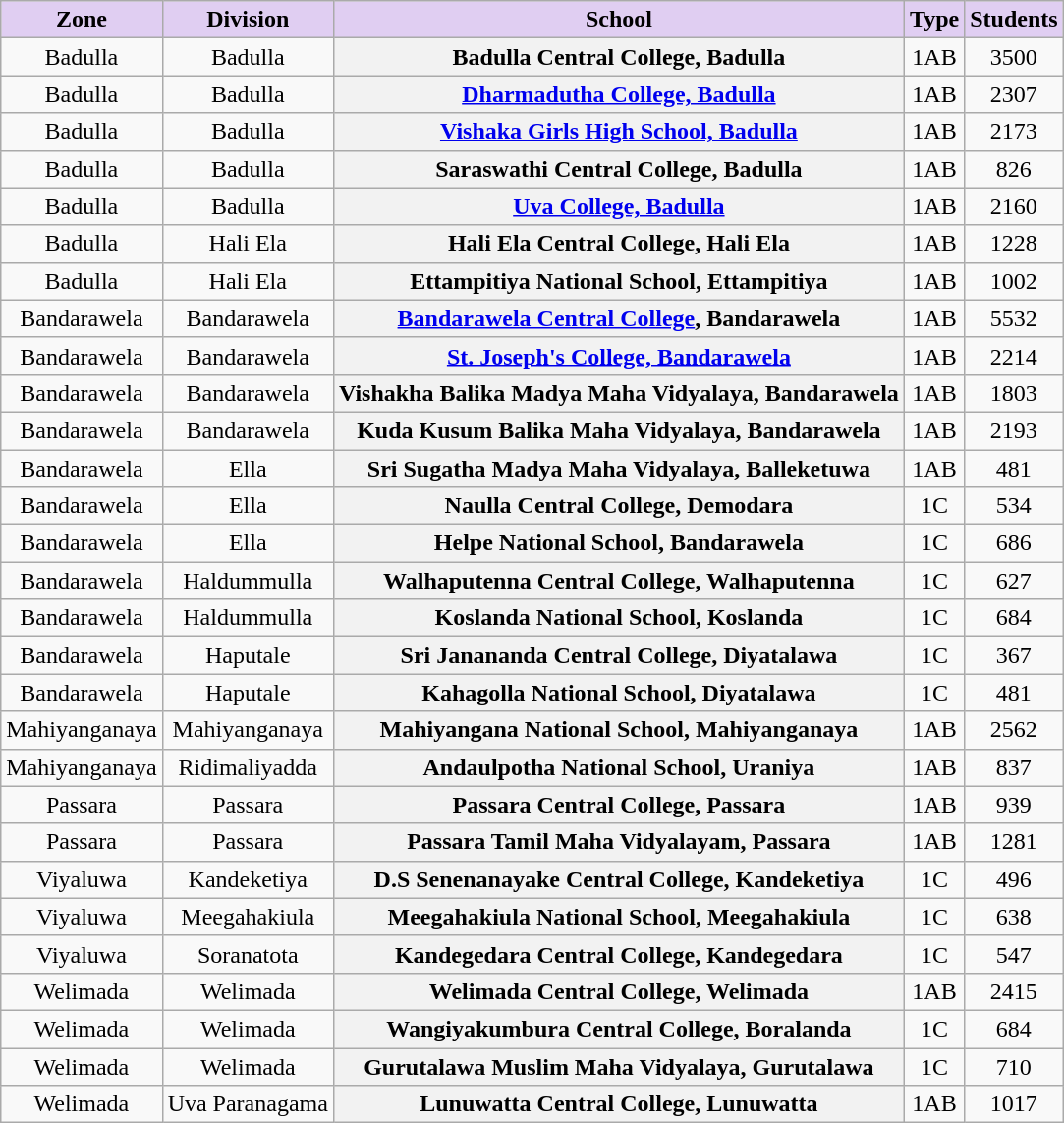<table class="wikitable sortable" style="text-align:center; font-size:100%">
<tr valign=bottom>
<th style="background-color:#E0CEF2;">Zone</th>
<th style="background-color:#E0CEF2;">Division</th>
<th style="background-color:#E0CEF2;">School</th>
<th style="background-color:#E0CEF2;">Type</th>
<th style="background-color:#E0CEF2;">Students</th>
</tr>
<tr>
<td>Badulla</td>
<td>Badulla</td>
<th>Badulla Central College, Badulla</th>
<td>1AB</td>
<td>3500</td>
</tr>
<tr>
<td>Badulla</td>
<td>Badulla</td>
<th><a href='#'>Dharmadutha College, Badulla</a></th>
<td>1AB</td>
<td>2307</td>
</tr>
<tr>
<td>Badulla</td>
<td>Badulla</td>
<th><a href='#'>Vishaka Girls High School, Badulla</a></th>
<td>1AB</td>
<td>2173</td>
</tr>
<tr>
<td>Badulla</td>
<td>Badulla</td>
<th>Saraswathi Central College, Badulla</th>
<td>1AB</td>
<td>826</td>
</tr>
<tr>
<td>Badulla</td>
<td>Badulla</td>
<th><a href='#'>Uva College, Badulla</a></th>
<td>1AB</td>
<td>2160</td>
</tr>
<tr>
<td>Badulla</td>
<td>Hali Ela</td>
<th>Hali Ela Central College, Hali Ela</th>
<td>1AB</td>
<td>1228</td>
</tr>
<tr>
<td>Badulla</td>
<td>Hali Ela</td>
<th>Ettampitiya National School, Ettampitiya</th>
<td>1AB</td>
<td>1002</td>
</tr>
<tr>
<td>Bandarawela</td>
<td>Bandarawela</td>
<th><a href='#'>Bandarawela Central College</a>, Bandarawela</th>
<td>1AB</td>
<td>5532</td>
</tr>
<tr>
<td>Bandarawela</td>
<td>Bandarawela</td>
<th><a href='#'>St. Joseph's College, Bandarawela</a></th>
<td>1AB</td>
<td>2214</td>
</tr>
<tr>
<td>Bandarawela</td>
<td>Bandarawela</td>
<th>Vishakha Balika Madya Maha Vidyalaya, Bandarawela</th>
<td>1AB</td>
<td>1803</td>
</tr>
<tr>
<td>Bandarawela</td>
<td>Bandarawela</td>
<th>Kuda Kusum Balika Maha Vidyalaya, Bandarawela</th>
<td>1AB</td>
<td>2193</td>
</tr>
<tr>
<td>Bandarawela</td>
<td>Ella</td>
<th>Sri Sugatha Madya Maha Vidyalaya, Balleketuwa</th>
<td>1AB</td>
<td>481</td>
</tr>
<tr>
<td>Bandarawela</td>
<td>Ella</td>
<th>Naulla Central College, Demodara</th>
<td>1C</td>
<td>534</td>
</tr>
<tr>
<td>Bandarawela</td>
<td>Ella</td>
<th>Helpe National School, Bandarawela</th>
<td>1C</td>
<td>686</td>
</tr>
<tr>
<td>Bandarawela</td>
<td>Haldummulla</td>
<th>Walhaputenna Central College, Walhaputenna</th>
<td>1C</td>
<td>627</td>
</tr>
<tr>
<td>Bandarawela</td>
<td>Haldummulla</td>
<th>Koslanda National School, Koslanda</th>
<td>1C</td>
<td>684</td>
</tr>
<tr>
<td>Bandarawela</td>
<td>Haputale</td>
<th>Sri Janananda Central College, Diyatalawa</th>
<td>1C</td>
<td>367</td>
</tr>
<tr>
<td>Bandarawela</td>
<td>Haputale</td>
<th>Kahagolla National School, Diyatalawa</th>
<td>1C</td>
<td>481</td>
</tr>
<tr>
<td>Mahiyanganaya</td>
<td>Mahiyanganaya</td>
<th>Mahiyangana National School, Mahiyanganaya</th>
<td>1AB</td>
<td>2562</td>
</tr>
<tr>
<td>Mahiyanganaya</td>
<td>Ridimaliyadda</td>
<th>Andaulpotha National School, Uraniya</th>
<td>1AB</td>
<td>837</td>
</tr>
<tr>
<td>Passara</td>
<td>Passara</td>
<th>Passara Central College, Passara</th>
<td>1AB</td>
<td>939</td>
</tr>
<tr>
<td>Passara</td>
<td>Passara</td>
<th>Passara Tamil Maha Vidyalayam, Passara</th>
<td>1AB</td>
<td>1281</td>
</tr>
<tr>
<td>Viyaluwa</td>
<td>Kandeketiya</td>
<th>D.S Senenanayake Central College, Kandeketiya</th>
<td>1C</td>
<td>496</td>
</tr>
<tr>
<td>Viyaluwa</td>
<td>Meegahakiula</td>
<th>Meegahakiula National School, Meegahakiula</th>
<td>1C</td>
<td>638</td>
</tr>
<tr>
<td>Viyaluwa</td>
<td>Soranatota</td>
<th>Kandegedara Central College, Kandegedara</th>
<td>1C</td>
<td>547</td>
</tr>
<tr>
<td>Welimada</td>
<td>Welimada</td>
<th>Welimada Central College, Welimada</th>
<td>1AB</td>
<td>2415</td>
</tr>
<tr>
<td>Welimada</td>
<td>Welimada</td>
<th>Wangiyakumbura Central College, Boralanda</th>
<td>1C</td>
<td>684</td>
</tr>
<tr>
<td>Welimada</td>
<td>Welimada</td>
<th>Gurutalawa Muslim Maha Vidyalaya, Gurutalawa</th>
<td>1C</td>
<td>710</td>
</tr>
<tr>
<td>Welimada</td>
<td>Uva Paranagama</td>
<th>Lunuwatta Central College, Lunuwatta</th>
<td>1AB</td>
<td>1017</td>
</tr>
</table>
